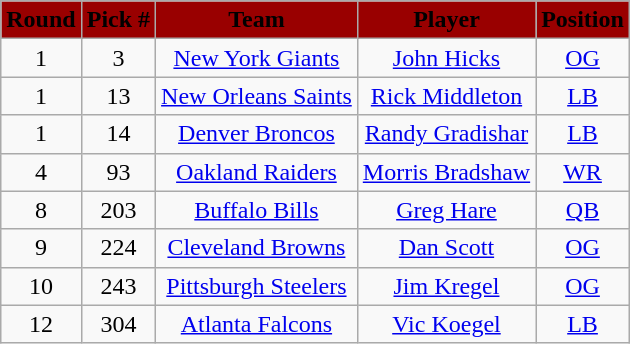<table class="wikitable" style="text-align:center">
<tr style="background:#900;">
<td><strong><span>Round</span></strong></td>
<td><strong><span>Pick #</span></strong></td>
<td><strong><span>Team</span></strong></td>
<td><strong><span>Player</span></strong></td>
<td><strong><span>Position</span></strong></td>
</tr>
<tr>
<td>1</td>
<td align=center>3</td>
<td><a href='#'>New York Giants</a></td>
<td><a href='#'>John Hicks</a></td>
<td><a href='#'>OG</a></td>
</tr>
<tr>
<td>1</td>
<td align=center>13</td>
<td><a href='#'>New Orleans Saints</a></td>
<td><a href='#'>Rick Middleton</a></td>
<td><a href='#'>LB</a></td>
</tr>
<tr>
<td>1</td>
<td align=center>14</td>
<td><a href='#'>Denver Broncos</a></td>
<td><a href='#'>Randy Gradishar</a></td>
<td><a href='#'>LB</a></td>
</tr>
<tr>
<td>4</td>
<td align=center>93</td>
<td><a href='#'>Oakland Raiders</a></td>
<td><a href='#'>Morris Bradshaw</a></td>
<td><a href='#'>WR</a></td>
</tr>
<tr>
<td>8</td>
<td align=center>203</td>
<td><a href='#'>Buffalo Bills</a></td>
<td><a href='#'>Greg Hare</a></td>
<td><a href='#'>QB</a></td>
</tr>
<tr>
<td>9</td>
<td align=center>224</td>
<td><a href='#'>Cleveland Browns</a></td>
<td><a href='#'>Dan Scott</a></td>
<td><a href='#'>OG</a></td>
</tr>
<tr>
<td>10</td>
<td align=center>243</td>
<td><a href='#'>Pittsburgh Steelers</a></td>
<td><a href='#'>Jim Kregel</a></td>
<td><a href='#'>OG</a></td>
</tr>
<tr>
<td>12</td>
<td align=center>304</td>
<td><a href='#'>Atlanta Falcons</a></td>
<td><a href='#'>Vic Koegel</a></td>
<td><a href='#'>LB</a></td>
</tr>
</table>
